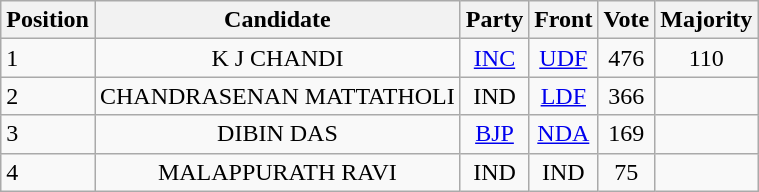<table class="wikitable">
<tr>
<th scope="col">Position</th>
<th scope="col">Candidate</th>
<th scope="col">Party</th>
<th scope="col">Front</th>
<th scope="col">Vote</th>
<th scope="col">Majority</th>
</tr>
<tr>
<td>1</td>
<td align="center">K J CHANDI</td>
<td align="center"><a href='#'>INC</a></td>
<td align="center"><a href='#'>UDF</a></td>
<td align="center">476</td>
<td align="center">110</td>
</tr>
<tr>
<td>2</td>
<td align="center">CHANDRASENAN MATTATHOLI</td>
<td align="center">IND</td>
<td align="center"><a href='#'>LDF</a></td>
<td align="center">366</td>
<td align="center"></td>
</tr>
<tr>
<td>3</td>
<td align="center">DIBIN DAS</td>
<td align="center"><a href='#'>BJP</a></td>
<td align="center"><a href='#'>NDA</a></td>
<td align="center">169</td>
<td align="center"></td>
</tr>
<tr>
<td>4</td>
<td align="center">MALAPPURATH RAVI</td>
<td align="center">IND</td>
<td align="center">IND</td>
<td align="center">75</td>
<td align="center"></td>
</tr>
</table>
